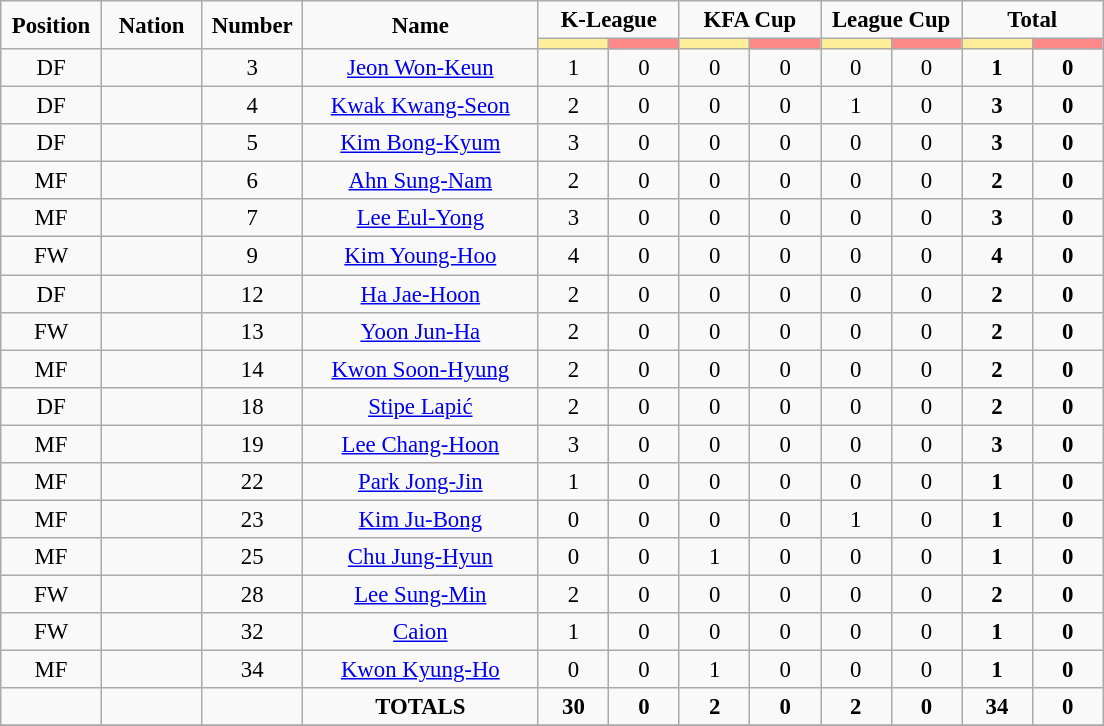<table class="wikitable" style="font-size: 95%; text-align: center;">
<tr>
<td rowspan="2" width="60" align="center"><strong>Position</strong></td>
<td rowspan="2" width="60" align="center"><strong>Nation</strong></td>
<td rowspan="2" width="60" align="center"><strong>Number</strong></td>
<td rowspan="2" width="150" align="center"><strong>Name</strong></td>
<td colspan="2" width="80" align="center"><strong>K-League</strong></td>
<td colspan="2" width="80" align="center"><strong>KFA Cup</strong></td>
<td colspan="2" width="80" align="center"><strong>League Cup</strong></td>
<td colspan="2" width="80" align="center"><strong>Total</strong></td>
</tr>
<tr>
<th width="40" style="background: #FFEE99"></th>
<th width="40" style="background: #FF8888"></th>
<th width="40" style="background: #FFEE99"></th>
<th width="40" style="background: #FF8888"></th>
<th width="40" style="background: #FFEE99"></th>
<th width="40" style="background: #FF8888"></th>
<th width="40" style="background: #FFEE99"></th>
<th width="40" style="background: #FF8888"></th>
</tr>
<tr>
<td>DF</td>
<td></td>
<td>3</td>
<td><a href='#'>Jeon Won-Keun</a></td>
<td>1</td>
<td>0</td>
<td>0</td>
<td>0</td>
<td>0</td>
<td>0</td>
<td><strong>1</strong></td>
<td><strong>0</strong></td>
</tr>
<tr>
<td>DF</td>
<td></td>
<td>4</td>
<td><a href='#'>Kwak Kwang-Seon</a></td>
<td>2</td>
<td>0</td>
<td>0</td>
<td>0</td>
<td>1</td>
<td>0</td>
<td><strong>3</strong></td>
<td><strong>0</strong></td>
</tr>
<tr>
<td>DF</td>
<td></td>
<td>5</td>
<td><a href='#'>Kim Bong-Kyum</a></td>
<td>3</td>
<td>0</td>
<td>0</td>
<td>0</td>
<td>0</td>
<td>0</td>
<td><strong>3</strong></td>
<td><strong>0</strong></td>
</tr>
<tr>
<td>MF</td>
<td></td>
<td>6</td>
<td><a href='#'>Ahn Sung-Nam</a></td>
<td>2</td>
<td>0</td>
<td>0</td>
<td>0</td>
<td>0</td>
<td>0</td>
<td><strong>2</strong></td>
<td><strong>0</strong></td>
</tr>
<tr>
<td>MF</td>
<td></td>
<td>7</td>
<td><a href='#'>Lee Eul-Yong</a></td>
<td>3</td>
<td>0</td>
<td>0</td>
<td>0</td>
<td>0</td>
<td>0</td>
<td><strong>3</strong></td>
<td><strong>0</strong></td>
</tr>
<tr>
<td>FW</td>
<td></td>
<td>9</td>
<td><a href='#'>Kim Young-Hoo</a></td>
<td>4</td>
<td>0</td>
<td>0</td>
<td>0</td>
<td>0</td>
<td>0</td>
<td><strong>4</strong></td>
<td><strong>0</strong></td>
</tr>
<tr>
<td>DF</td>
<td></td>
<td>12</td>
<td><a href='#'>Ha Jae-Hoon</a></td>
<td>2</td>
<td>0</td>
<td>0</td>
<td>0</td>
<td>0</td>
<td>0</td>
<td><strong>2</strong></td>
<td><strong>0</strong></td>
</tr>
<tr>
<td>FW</td>
<td></td>
<td>13</td>
<td><a href='#'>Yoon Jun-Ha</a></td>
<td>2</td>
<td>0</td>
<td>0</td>
<td>0</td>
<td>0</td>
<td>0</td>
<td><strong>2</strong></td>
<td><strong>0</strong></td>
</tr>
<tr>
<td>MF</td>
<td></td>
<td>14</td>
<td><a href='#'>Kwon Soon-Hyung</a></td>
<td>2</td>
<td>0</td>
<td>0</td>
<td>0</td>
<td>0</td>
<td>0</td>
<td><strong>2</strong></td>
<td><strong>0</strong></td>
</tr>
<tr>
<td>DF</td>
<td></td>
<td>18</td>
<td><a href='#'>Stipe Lapić</a></td>
<td>2</td>
<td>0</td>
<td>0</td>
<td>0</td>
<td>0</td>
<td>0</td>
<td><strong>2</strong></td>
<td><strong>0</strong></td>
</tr>
<tr>
<td>MF</td>
<td></td>
<td>19</td>
<td><a href='#'>Lee Chang-Hoon</a></td>
<td>3</td>
<td>0</td>
<td>0</td>
<td>0</td>
<td>0</td>
<td>0</td>
<td><strong>3</strong></td>
<td><strong>0</strong></td>
</tr>
<tr>
<td>MF</td>
<td></td>
<td>22</td>
<td><a href='#'>Park Jong-Jin</a></td>
<td>1</td>
<td>0</td>
<td>0</td>
<td>0</td>
<td>0</td>
<td>0</td>
<td><strong>1</strong></td>
<td><strong>0</strong></td>
</tr>
<tr>
<td>MF</td>
<td></td>
<td>23</td>
<td><a href='#'>Kim Ju-Bong</a></td>
<td>0</td>
<td>0</td>
<td>0</td>
<td>0</td>
<td>1</td>
<td>0</td>
<td><strong>1</strong></td>
<td><strong>0</strong></td>
</tr>
<tr>
<td>MF</td>
<td></td>
<td>25</td>
<td><a href='#'>Chu Jung-Hyun</a></td>
<td>0</td>
<td>0</td>
<td>1</td>
<td>0</td>
<td>0</td>
<td>0</td>
<td><strong>1</strong></td>
<td><strong>0</strong></td>
</tr>
<tr>
<td>FW</td>
<td></td>
<td>28</td>
<td><a href='#'>Lee Sung-Min</a></td>
<td>2</td>
<td>0</td>
<td>0</td>
<td>0</td>
<td>0</td>
<td>0</td>
<td><strong>2</strong></td>
<td><strong>0</strong></td>
</tr>
<tr>
<td>FW</td>
<td></td>
<td>32</td>
<td><a href='#'>Caion</a></td>
<td>1</td>
<td>0</td>
<td>0</td>
<td>0</td>
<td>0</td>
<td>0</td>
<td><strong>1</strong></td>
<td><strong>0</strong></td>
</tr>
<tr>
<td>MF</td>
<td></td>
<td>34</td>
<td><a href='#'>Kwon Kyung-Ho</a></td>
<td>0</td>
<td>0</td>
<td>1</td>
<td>0</td>
<td>0</td>
<td>0</td>
<td><strong>1</strong></td>
<td><strong>0</strong></td>
</tr>
<tr>
<td></td>
<td></td>
<td></td>
<td><strong>TOTALS</strong></td>
<td><strong>30</strong></td>
<td><strong>0</strong></td>
<td><strong>2</strong></td>
<td><strong>0</strong></td>
<td><strong>2</strong></td>
<td><strong>0</strong></td>
<td><strong>34</strong></td>
<td><strong>0</strong></td>
</tr>
<tr>
</tr>
</table>
